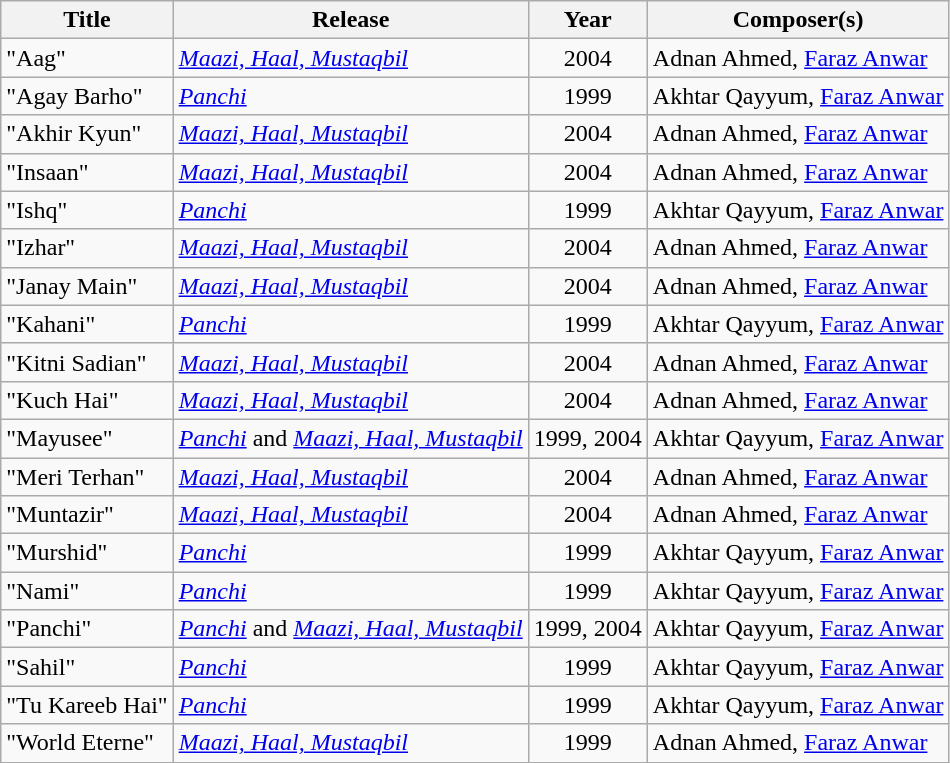<table class="wikitable sortable">
<tr>
<th>Title</th>
<th>Release</th>
<th>Year</th>
<th>Composer(s)</th>
</tr>
<tr>
<td>"Aag"</td>
<td><em><a href='#'>Maazi, Haal, Mustaqbil</a></em></td>
<td align="center">2004</td>
<td>Adnan Ahmed, <a href='#'>Faraz Anwar</a></td>
</tr>
<tr>
<td>"Agay Barho"</td>
<td><em><a href='#'>Panchi</a></em></td>
<td align="center">1999</td>
<td>Akhtar Qayyum, <a href='#'>Faraz Anwar</a></td>
</tr>
<tr>
<td>"Akhir Kyun"</td>
<td><em><a href='#'>Maazi, Haal, Mustaqbil</a></em></td>
<td align="center">2004</td>
<td>Adnan Ahmed, <a href='#'>Faraz Anwar</a></td>
</tr>
<tr>
<td>"Insaan"</td>
<td><em><a href='#'>Maazi, Haal, Mustaqbil</a></em></td>
<td align="center">2004</td>
<td>Adnan Ahmed, <a href='#'>Faraz Anwar</a></td>
</tr>
<tr>
<td>"Ishq"</td>
<td><em><a href='#'>Panchi</a></em></td>
<td align="center">1999</td>
<td>Akhtar Qayyum, <a href='#'>Faraz Anwar</a></td>
</tr>
<tr>
<td>"Izhar"</td>
<td><em><a href='#'>Maazi, Haal, Mustaqbil</a></em></td>
<td align="center">2004</td>
<td>Adnan Ahmed, <a href='#'>Faraz Anwar</a></td>
</tr>
<tr>
<td>"Janay Main"</td>
<td><em><a href='#'>Maazi, Haal, Mustaqbil</a></em></td>
<td align="center">2004</td>
<td>Adnan Ahmed, <a href='#'>Faraz Anwar</a></td>
</tr>
<tr>
<td>"Kahani"</td>
<td><em><a href='#'>Panchi</a></em></td>
<td align="center">1999</td>
<td>Akhtar Qayyum, <a href='#'>Faraz Anwar</a></td>
</tr>
<tr>
<td>"Kitni Sadian"</td>
<td><em><a href='#'>Maazi, Haal, Mustaqbil</a></em></td>
<td align="center">2004</td>
<td>Adnan Ahmed, <a href='#'>Faraz Anwar</a></td>
</tr>
<tr>
<td>"Kuch Hai"</td>
<td><em><a href='#'>Maazi, Haal, Mustaqbil</a></em></td>
<td align="center">2004</td>
<td>Adnan Ahmed, <a href='#'>Faraz Anwar</a></td>
</tr>
<tr>
<td>"Mayusee"</td>
<td><em><a href='#'>Panchi</a></em> and <em><a href='#'>Maazi, Haal, Mustaqbil</a></em></td>
<td align="center">1999, 2004</td>
<td>Akhtar Qayyum, <a href='#'>Faraz Anwar</a></td>
</tr>
<tr>
<td>"Meri Terhan"</td>
<td><em><a href='#'>Maazi, Haal, Mustaqbil</a></em></td>
<td align="center">2004</td>
<td>Adnan Ahmed, <a href='#'>Faraz Anwar</a></td>
</tr>
<tr>
<td>"Muntazir"</td>
<td><em><a href='#'>Maazi, Haal, Mustaqbil</a></em></td>
<td align="center">2004</td>
<td>Adnan Ahmed, <a href='#'>Faraz Anwar</a></td>
</tr>
<tr>
<td>"Murshid"</td>
<td><em><a href='#'>Panchi</a></em></td>
<td align="center">1999</td>
<td>Akhtar Qayyum, <a href='#'>Faraz Anwar</a></td>
</tr>
<tr>
<td>"Nami"</td>
<td><em><a href='#'>Panchi</a></em></td>
<td align="center">1999</td>
<td>Akhtar Qayyum, <a href='#'>Faraz Anwar</a></td>
</tr>
<tr>
<td>"Panchi"</td>
<td><em><a href='#'>Panchi</a></em> and <em><a href='#'>Maazi, Haal, Mustaqbil</a></em></td>
<td align="center">1999, 2004</td>
<td>Akhtar Qayyum, <a href='#'>Faraz Anwar</a></td>
</tr>
<tr>
<td>"Sahil"</td>
<td><em><a href='#'>Panchi</a></em></td>
<td align="center">1999</td>
<td>Akhtar Qayyum, <a href='#'>Faraz Anwar</a></td>
</tr>
<tr>
<td>"Tu Kareeb Hai"</td>
<td><em><a href='#'>Panchi</a></em></td>
<td align="center">1999</td>
<td>Akhtar Qayyum, <a href='#'>Faraz Anwar</a></td>
</tr>
<tr>
<td>"World Eterne"</td>
<td><em><a href='#'>Maazi, Haal, Mustaqbil</a></em></td>
<td align="center">1999</td>
<td>Adnan Ahmed, <a href='#'>Faraz Anwar</a></td>
</tr>
</table>
